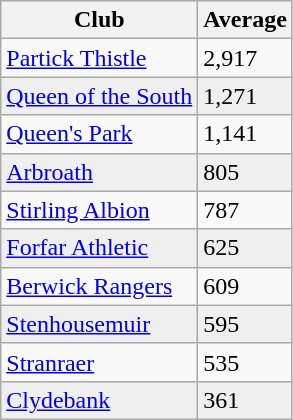<table class="wikitable">
<tr>
<th>Club</th>
<th>Average</th>
</tr>
<tr>
<td><a href='#'>Partick Thistle</a></td>
<td>2,917</td>
</tr>
<tr bgcolor="#EFEFEF">
<td><a href='#'>Queen of the South</a></td>
<td>1,271</td>
</tr>
<tr>
<td><a href='#'>Queen's Park</a></td>
<td>1,141</td>
</tr>
<tr bgcolor="#EFEFEF">
<td><a href='#'>Arbroath</a></td>
<td>805</td>
</tr>
<tr>
<td><a href='#'>Stirling Albion</a></td>
<td>787</td>
</tr>
<tr bgcolor="#EFEFEF">
<td><a href='#'>Forfar Athletic</a></td>
<td>625</td>
</tr>
<tr>
<td><a href='#'>Berwick Rangers</a></td>
<td>609</td>
</tr>
<tr bgcolor="#EFEFEF">
<td><a href='#'>Stenhousemuir</a></td>
<td>595</td>
</tr>
<tr>
<td><a href='#'>Stranraer</a></td>
<td>535</td>
</tr>
<tr bgcolor="#EFEFEF">
<td><a href='#'>Clydebank</a></td>
<td>361</td>
</tr>
</table>
